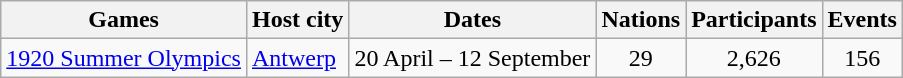<table class="wikitable">
<tr>
<th>Games</th>
<th>Host city</th>
<th>Dates</th>
<th>Nations</th>
<th>Participants</th>
<th>Events</th>
</tr>
<tr>
<td><a href='#'>1920 Summer Olympics</a></td>
<td><a href='#'>Antwerp</a></td>
<td>20 April – 12 September</td>
<td style="text-align:center;">29</td>
<td style="text-align:center;">2,626</td>
<td style="text-align:center;">156</td>
</tr>
</table>
